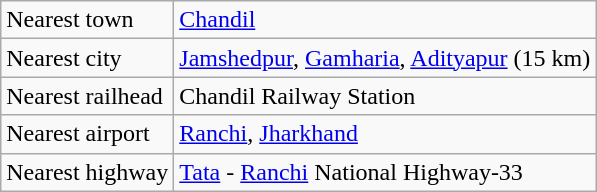<table class="wikitable">
<tr>
<td>Nearest town</td>
<td><a href='#'>Chandil</a></td>
</tr>
<tr>
<td>Nearest city</td>
<td><a href='#'>Jamshedpur</a>, <a href='#'>Gamharia</a>, <a href='#'>Adityapur</a> (15 km)</td>
</tr>
<tr>
<td>Nearest railhead</td>
<td>Chandil Railway Station</td>
</tr>
<tr>
<td>Nearest airport</td>
<td><a href='#'>Ranchi</a>, <a href='#'>Jharkhand</a></td>
</tr>
<tr>
<td>Nearest highway</td>
<td><a href='#'>Tata</a> - <a href='#'>Ranchi</a> National Highway-33</td>
</tr>
</table>
